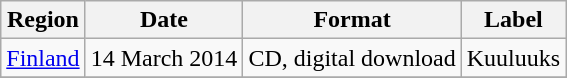<table class=wikitable>
<tr>
<th>Region</th>
<th>Date</th>
<th>Format</th>
<th>Label</th>
</tr>
<tr>
<td><a href='#'>Finland</a></td>
<td>14 March 2014</td>
<td>CD, digital download</td>
<td>Kuuluuks</td>
</tr>
<tr>
</tr>
</table>
